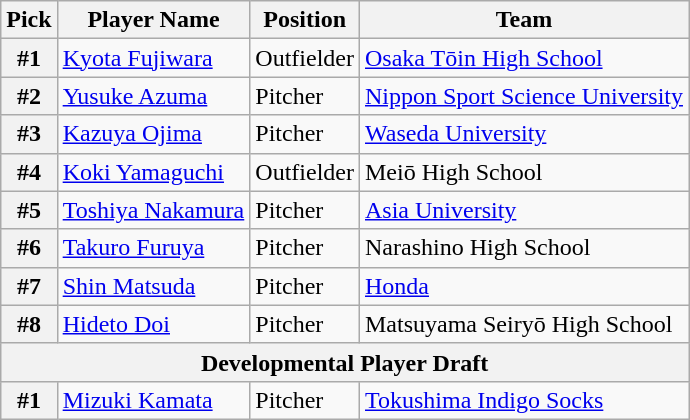<table class="wikitable">
<tr>
<th>Pick</th>
<th>Player Name</th>
<th>Position</th>
<th>Team</th>
</tr>
<tr>
<th>#1</th>
<td><a href='#'>Kyota Fujiwara</a></td>
<td>Outfielder</td>
<td><a href='#'>Osaka Tōin High School</a></td>
</tr>
<tr>
<th>#2</th>
<td><a href='#'>Yusuke Azuma</a></td>
<td>Pitcher</td>
<td><a href='#'>Nippon Sport Science University</a></td>
</tr>
<tr>
<th>#3</th>
<td><a href='#'>Kazuya Ojima</a></td>
<td>Pitcher</td>
<td><a href='#'>Waseda University</a></td>
</tr>
<tr>
<th>#4</th>
<td><a href='#'>Koki Yamaguchi</a></td>
<td>Outfielder</td>
<td>Meiō High School</td>
</tr>
<tr>
<th>#5</th>
<td><a href='#'>Toshiya Nakamura</a></td>
<td>Pitcher</td>
<td><a href='#'>Asia University</a></td>
</tr>
<tr>
<th>#6</th>
<td><a href='#'>Takuro Furuya</a></td>
<td>Pitcher</td>
<td>Narashino High School</td>
</tr>
<tr>
<th>#7</th>
<td><a href='#'>Shin Matsuda</a></td>
<td>Pitcher</td>
<td><a href='#'>Honda</a></td>
</tr>
<tr>
<th>#8</th>
<td><a href='#'>Hideto Doi</a></td>
<td>Pitcher</td>
<td>Matsuyama Seiryō High School</td>
</tr>
<tr>
<th colspan="5">Developmental Player Draft</th>
</tr>
<tr>
<th>#1</th>
<td><a href='#'>Mizuki Kamata</a></td>
<td>Pitcher</td>
<td><a href='#'>Tokushima Indigo Socks</a></td>
</tr>
</table>
